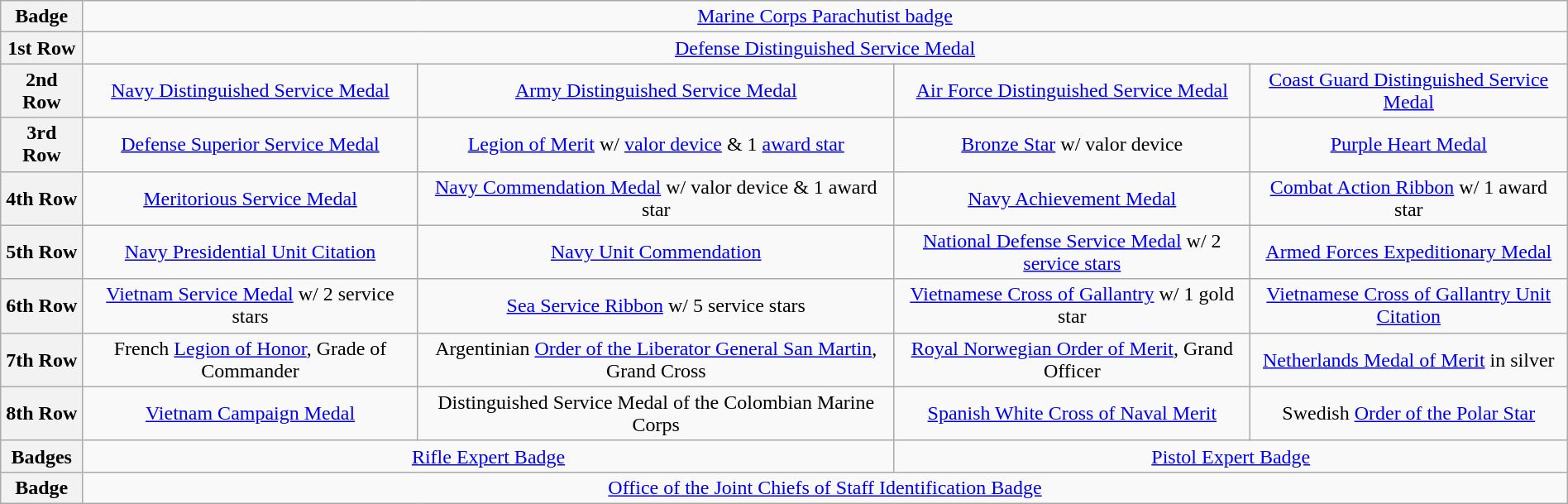<table class="wikitable" style="margin:1em auto; text-align:center;">
<tr>
<th>Badge</th>
<td colspan="7"><a href='#'>Marine Corps Parachutist badge</a></td>
</tr>
<tr>
<th>1st Row</th>
<td colspan="4"><a href='#'>Defense Distinguished Service Medal</a></td>
</tr>
<tr>
<th>2nd Row</th>
<td><a href='#'>Navy Distinguished Service Medal</a></td>
<td><a href='#'>Army Distinguished Service Medal</a></td>
<td><a href='#'>Air Force Distinguished Service Medal</a></td>
<td><a href='#'>Coast Guard Distinguished Service Medal</a></td>
</tr>
<tr>
<th>3rd Row</th>
<td><a href='#'>Defense Superior Service Medal</a></td>
<td><a href='#'>Legion of Merit</a> w/ <a href='#'>valor device</a> & 1 <a href='#'>award star</a></td>
<td><a href='#'>Bronze Star</a> w/ valor device</td>
<td><a href='#'>Purple Heart Medal</a></td>
</tr>
<tr>
<th>4th Row</th>
<td><a href='#'>Meritorious Service Medal</a></td>
<td><a href='#'>Navy Commendation Medal</a> w/ valor device & 1 award star</td>
<td><a href='#'>Navy Achievement Medal</a></td>
<td><a href='#'>Combat Action Ribbon</a> w/ 1 award star</td>
</tr>
<tr>
<th>5th Row</th>
<td><a href='#'>Navy Presidential Unit Citation</a></td>
<td><a href='#'>Navy Unit Commendation</a></td>
<td><a href='#'>National Defense Service Medal</a> w/ 2 <a href='#'>service stars</a></td>
<td><a href='#'>Armed Forces Expeditionary Medal</a></td>
</tr>
<tr>
<th>6th Row</th>
<td><a href='#'>Vietnam Service Medal</a> w/ 2 service stars</td>
<td><a href='#'>Sea Service Ribbon</a> w/ 5 service stars</td>
<td><a href='#'>Vietnamese Cross of Gallantry</a> w/ 1 gold star</td>
<td><a href='#'>Vietnamese Cross of Gallantry Unit Citation</a></td>
</tr>
<tr>
<th>7th Row</th>
<td>French <a href='#'>Legion of Honor</a>, Grade of Commander</td>
<td>Argentinian <a href='#'>Order of the Liberator General San Martin</a>, Grand Cross</td>
<td><a href='#'>Royal Norwegian Order of Merit</a>, Grand Officer</td>
<td><a href='#'>Netherlands Medal of Merit</a> in silver</td>
</tr>
<tr>
<th>8th Row</th>
<td><a href='#'>Vietnam Campaign Medal</a></td>
<td>Distinguished Service Medal of the Colombian Marine Corps</td>
<td><a href='#'>Spanish White Cross of Naval Merit</a></td>
<td>Swedish <a href='#'>Order of the Polar Star</a></td>
</tr>
<tr>
<th>Badges</th>
<td colspan="2"><a href='#'>Rifle Expert Badge</a></td>
<td colspan="5"><a href='#'>Pistol Expert Badge</a></td>
</tr>
<tr>
<th>Badge</th>
<td colspan="7"><a href='#'>Office of the Joint Chiefs of Staff Identification Badge</a></td>
</tr>
</table>
